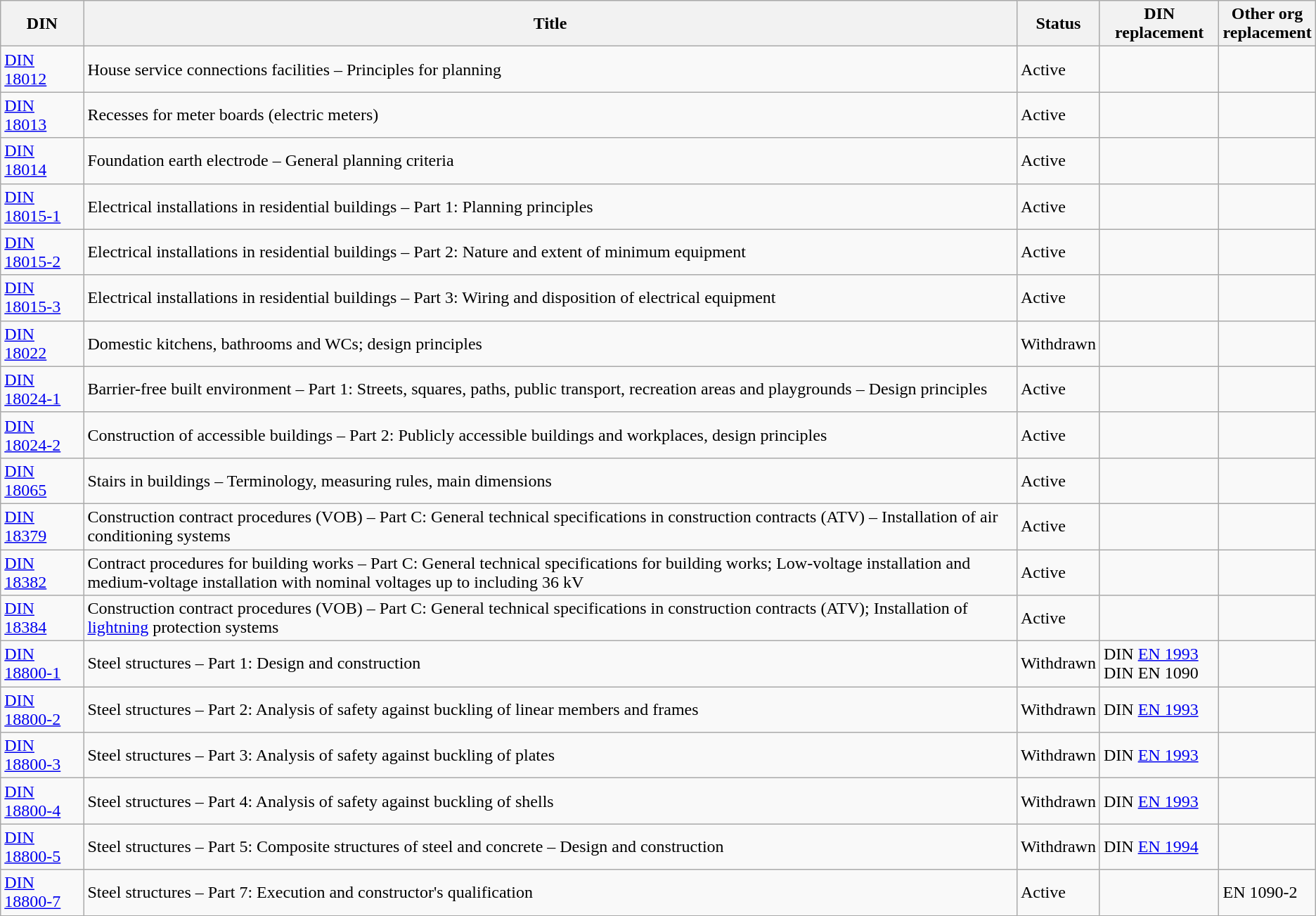<table class="wikitable sortable">
<tr>
<th>DIN</th>
<th>Title</th>
<th>Status</th>
<th>DIN replacement</th>
<th>Other org<br>replacement</th>
</tr>
<tr>
<td><a href='#'>DIN 18012</a></td>
<td>House service connections facilities – Principles for planning</td>
<td>Active</td>
<td></td>
<td></td>
</tr>
<tr>
<td><a href='#'>DIN 18013</a></td>
<td>Recesses for meter boards (electric meters)</td>
<td>Active</td>
<td></td>
<td></td>
</tr>
<tr>
<td><a href='#'>DIN 18014</a></td>
<td>Foundation earth electrode – General planning criteria</td>
<td>Active</td>
<td></td>
<td></td>
</tr>
<tr>
<td><a href='#'>DIN 18015-1</a></td>
<td>Electrical installations in residential buildings – Part 1: Planning principles</td>
<td>Active</td>
<td></td>
<td></td>
</tr>
<tr>
<td><a href='#'>DIN 18015-2</a></td>
<td>Electrical installations in residential buildings – Part 2: Nature and extent of minimum equipment</td>
<td>Active</td>
<td></td>
<td></td>
</tr>
<tr>
<td><a href='#'>DIN 18015-3</a></td>
<td>Electrical installations in residential buildings – Part 3: Wiring and disposition of electrical equipment</td>
<td>Active</td>
<td></td>
<td></td>
</tr>
<tr>
<td><a href='#'>DIN 18022</a></td>
<td>Domestic kitchens, bathrooms and WCs; design principles</td>
<td>Withdrawn</td>
<td></td>
<td></td>
</tr>
<tr>
<td><a href='#'>DIN 18024-1</a></td>
<td>Barrier-free built environment – Part 1: Streets, squares, paths, public transport, recreation areas and playgrounds – Design principles</td>
<td>Active</td>
<td></td>
<td></td>
</tr>
<tr>
<td><a href='#'>DIN 18024-2</a></td>
<td>Construction of accessible buildings – Part 2: Publicly accessible buildings and workplaces, design principles</td>
<td>Active</td>
<td></td>
<td></td>
</tr>
<tr>
<td><a href='#'>DIN 18065</a></td>
<td>Stairs in buildings – Terminology, measuring rules, main dimensions</td>
<td>Active</td>
<td></td>
<td></td>
</tr>
<tr>
<td><a href='#'>DIN 18379</a></td>
<td>Construction contract procedures (VOB) – Part C: General technical specifications in construction contracts (ATV) – Installation of air conditioning systems</td>
<td>Active</td>
<td></td>
<td></td>
</tr>
<tr>
<td><a href='#'>DIN 18382</a></td>
<td>Contract procedures for building works – Part C: General technical specifications for building works; Low-voltage installation and medium-voltage installation with nominal voltages up to including 36 kV</td>
<td>Active</td>
<td></td>
<td></td>
</tr>
<tr>
<td><a href='#'>DIN 18384</a></td>
<td>Construction contract procedures (VOB) – Part C: General technical specifications in construction contracts (ATV); Installation of <a href='#'>lightning</a> protection systems</td>
<td>Active</td>
<td></td>
<td></td>
</tr>
<tr>
<td><a href='#'>DIN 18800-1</a></td>
<td>Steel structures – Part 1: Design and construction</td>
<td>Withdrawn</td>
<td>DIN <a href='#'>EN 1993</a><br>DIN EN 1090</td>
<td></td>
</tr>
<tr>
<td><a href='#'>DIN 18800-2</a></td>
<td>Steel structures – Part 2: Analysis of safety against buckling of linear members and frames</td>
<td>Withdrawn</td>
<td>DIN <a href='#'>EN 1993</a></td>
<td></td>
</tr>
<tr>
<td><a href='#'>DIN 18800-3</a></td>
<td>Steel structures – Part 3: Analysis of safety against buckling of plates</td>
<td>Withdrawn</td>
<td>DIN <a href='#'>EN 1993</a></td>
<td></td>
</tr>
<tr>
<td><a href='#'>DIN 18800-4</a></td>
<td>Steel structures – Part 4: Analysis of safety against buckling of shells</td>
<td>Withdrawn</td>
<td>DIN <a href='#'>EN 1993</a></td>
<td></td>
</tr>
<tr>
<td><a href='#'>DIN 18800-5</a></td>
<td>Steel structures – Part 5: Composite structures of steel and concrete – Design and construction</td>
<td>Withdrawn</td>
<td>DIN <a href='#'>EN 1994</a></td>
<td></td>
</tr>
<tr>
<td><a href='#'>DIN 18800-7</a></td>
<td>Steel structures – Part 7: Execution and constructor's qualification</td>
<td>Active</td>
<td></td>
<td>EN 1090-2</td>
</tr>
</table>
